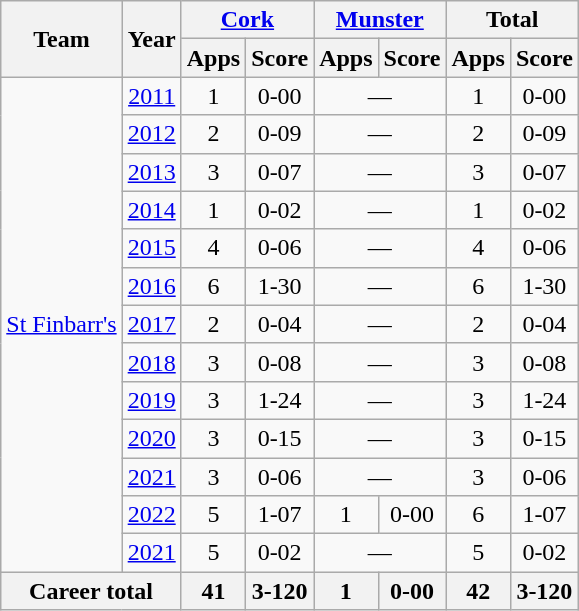<table class="wikitable" style="text-align:center">
<tr>
<th rowspan="2">Team</th>
<th rowspan="2">Year</th>
<th colspan="2"><a href='#'>Cork</a></th>
<th colspan="2"><a href='#'>Munster</a></th>
<th colspan="2">Total</th>
</tr>
<tr>
<th>Apps</th>
<th>Score</th>
<th>Apps</th>
<th>Score</th>
<th>Apps</th>
<th>Score</th>
</tr>
<tr>
<td rowspan="13"><a href='#'>St Finbarr's</a></td>
<td><a href='#'>2011</a></td>
<td>1</td>
<td>0-00</td>
<td colspan=2>—</td>
<td>1</td>
<td>0-00</td>
</tr>
<tr>
<td><a href='#'>2012</a></td>
<td>2</td>
<td>0-09</td>
<td colspan=2>—</td>
<td>2</td>
<td>0-09</td>
</tr>
<tr>
<td><a href='#'>2013</a></td>
<td>3</td>
<td>0-07</td>
<td colspan=2>—</td>
<td>3</td>
<td>0-07</td>
</tr>
<tr>
<td><a href='#'>2014</a></td>
<td>1</td>
<td>0-02</td>
<td colspan=2>—</td>
<td>1</td>
<td>0-02</td>
</tr>
<tr>
<td><a href='#'>2015</a></td>
<td>4</td>
<td>0-06</td>
<td colspan=2>—</td>
<td>4</td>
<td>0-06</td>
</tr>
<tr>
<td><a href='#'>2016</a></td>
<td>6</td>
<td>1-30</td>
<td colspan=2>—</td>
<td>6</td>
<td>1-30</td>
</tr>
<tr>
<td><a href='#'>2017</a></td>
<td>2</td>
<td>0-04</td>
<td colspan=2>—</td>
<td>2</td>
<td>0-04</td>
</tr>
<tr>
<td><a href='#'>2018</a></td>
<td>3</td>
<td>0-08</td>
<td colspan=2>—</td>
<td>3</td>
<td>0-08</td>
</tr>
<tr>
<td><a href='#'>2019</a></td>
<td>3</td>
<td>1-24</td>
<td colspan=2>—</td>
<td>3</td>
<td>1-24</td>
</tr>
<tr>
<td><a href='#'>2020</a></td>
<td>3</td>
<td>0-15</td>
<td colspan=2>—</td>
<td>3</td>
<td>0-15</td>
</tr>
<tr>
<td><a href='#'>2021</a></td>
<td>3</td>
<td>0-06</td>
<td colspan=2>—</td>
<td>3</td>
<td>0-06</td>
</tr>
<tr>
<td><a href='#'>2022</a></td>
<td>5</td>
<td>1-07</td>
<td>1</td>
<td>0-00</td>
<td>6</td>
<td>1-07</td>
</tr>
<tr>
<td><a href='#'>2021</a></td>
<td>5</td>
<td>0-02</td>
<td colspan=2>—</td>
<td>5</td>
<td>0-02</td>
</tr>
<tr>
<th colspan="2">Career total</th>
<th>41</th>
<th>3-120</th>
<th>1</th>
<th>0-00</th>
<th>42</th>
<th>3-120</th>
</tr>
</table>
